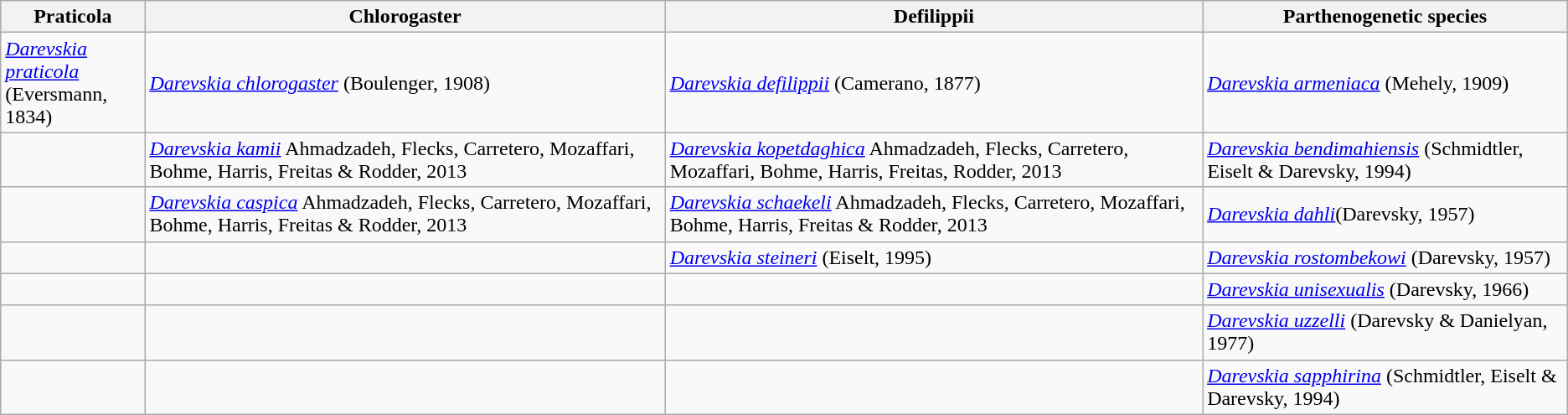<table class="wikitable">
<tr>
<th>Praticola</th>
<th>Chlorogaster</th>
<th>Defilippii</th>
<th>Parthenogenetic species</th>
</tr>
<tr>
<td><em><a href='#'>Darevskia praticola</a></em><br>(Eversmann, 1834)</td>
<td><em><a href='#'>Darevskia chlorogaster</a></em> (Boulenger, 1908)</td>
<td><em><a href='#'>Darevskia defilippii</a></em> (Camerano, 1877)</td>
<td><em><a href='#'>Darevskia armeniaca</a></em> (Mehely, 1909)</td>
</tr>
<tr>
<td></td>
<td><em><a href='#'>Darevskia kamii</a></em> Ahmadzadeh, Flecks, Carretero, Mozaffari, Bohme, Harris, Freitas & Rodder, 2013</td>
<td><em><a href='#'>Darevskia kopetdaghica</a></em> Ahmadzadeh, Flecks, Carretero, Mozaffari, Bohme, Harris, Freitas, Rodder, 2013</td>
<td><em><a href='#'>Darevskia bendimahiensis</a></em> (Schmidtler, Eiselt & Darevsky, 1994)</td>
</tr>
<tr>
<td></td>
<td><em><a href='#'>Darevskia caspica</a></em> Ahmadzadeh, Flecks, Carretero, Mozaffari, Bohme, Harris, Freitas & Rodder, 2013</td>
<td><em><a href='#'>Darevskia schaekeli</a></em> Ahmadzadeh, Flecks, Carretero, Mozaffari, Bohme, Harris, Freitas & Rodder, 2013</td>
<td><em><a href='#'>Darevskia dahli</a></em>(Darevsky, 1957)</td>
</tr>
<tr>
<td></td>
<td></td>
<td><em><a href='#'>Darevskia steineri</a></em> (Eiselt, 1995)</td>
<td><em><a href='#'>Darevskia rostombekowi</a></em> (Darevsky, 1957)</td>
</tr>
<tr>
<td></td>
<td></td>
<td></td>
<td><em><a href='#'>Darevskia unisexualis</a></em> (Darevsky, 1966)</td>
</tr>
<tr>
<td></td>
<td></td>
<td></td>
<td><em><a href='#'>Darevskia uzzelli</a></em> (Darevsky & Danielyan, 1977)</td>
</tr>
<tr>
<td></td>
<td></td>
<td></td>
<td><em><a href='#'>Darevskia sapphirina</a></em> (Schmidtler, Eiselt & Darevsky, 1994)</td>
</tr>
</table>
